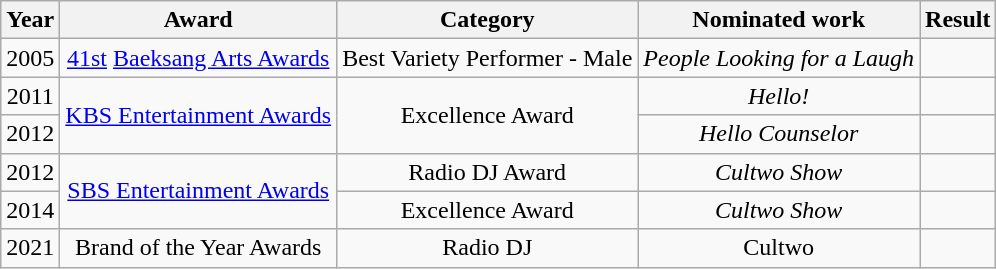<table class="wikitable" style="text-align:center;">
<tr>
<th>Year</th>
<th>Award</th>
<th>Category</th>
<th>Nominated work</th>
<th>Result</th>
</tr>
<tr>
<td>2005</td>
<td><a href='#'>41st</a> <a href='#'>Baeksang Arts Awards</a></td>
<td>Best Variety Performer - Male</td>
<td><em>People Looking for a Laugh</em></td>
<td></td>
</tr>
<tr>
<td>2011</td>
<td rowspan="2"><a href='#'>KBS Entertainment Awards</a></td>
<td rowspan="2">Excellence Award</td>
<td><em>Hello!</em></td>
<td></td>
</tr>
<tr>
<td>2012</td>
<td><em>Hello Counselor</em></td>
<td></td>
</tr>
<tr>
<td>2012</td>
<td rowspan="2"><a href='#'>SBS Entertainment Awards</a></td>
<td>Radio DJ Award</td>
<td><em>Cultwo Show</em></td>
<td></td>
</tr>
<tr>
<td>2014</td>
<td>Excellence Award</td>
<td><em>Cultwo Show</em></td>
<td></td>
</tr>
<tr>
<td>2021</td>
<td>Brand of the Year Awards</td>
<td>Radio DJ</td>
<td>Cultwo</td>
<td></td>
</tr>
</table>
